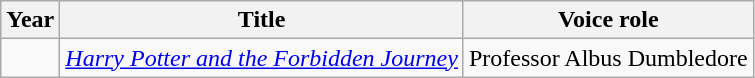<table class="wikitable sortable">
<tr>
<th>Year</th>
<th>Title</th>
<th>Voice role</th>
</tr>
<tr>
<td></td>
<td><em><a href='#'>Harry Potter and the Forbidden Journey</a></em></td>
<td>Professor Albus Dumbledore</td>
</tr>
</table>
